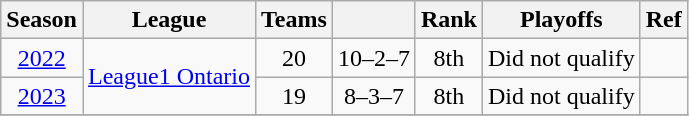<table class="wikitable" style="text-align: center;">
<tr>
<th>Season</th>
<th>League</th>
<th>Teams</th>
<th></th>
<th>Rank</th>
<th>Playoffs</th>
<th>Ref</th>
</tr>
<tr>
<td><a href='#'>2022</a></td>
<td rowspan="2"><a href='#'>League1 Ontario</a></td>
<td>20</td>
<td>10–2–7</td>
<td>8th</td>
<td>Did not qualify</td>
<td></td>
</tr>
<tr>
<td><a href='#'>2023</a></td>
<td>19</td>
<td>8–3–7</td>
<td>8th</td>
<td>Did not qualify</td>
<td></td>
</tr>
<tr>
</tr>
</table>
